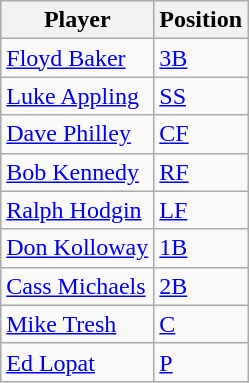<table class="wikitable">
<tr>
<th>Player</th>
<th>Position</th>
</tr>
<tr>
<td><a href='#'>Floyd Baker</a></td>
<td><a href='#'>3B</a></td>
</tr>
<tr>
<td><a href='#'>Luke Appling</a></td>
<td><a href='#'>SS</a></td>
</tr>
<tr>
<td><a href='#'>Dave Philley</a></td>
<td><a href='#'>CF</a></td>
</tr>
<tr>
<td><a href='#'>Bob Kennedy</a></td>
<td><a href='#'>RF</a></td>
</tr>
<tr>
<td><a href='#'>Ralph Hodgin</a></td>
<td><a href='#'>LF</a></td>
</tr>
<tr>
<td><a href='#'>Don Kolloway</a></td>
<td><a href='#'>1B</a></td>
</tr>
<tr>
<td><a href='#'>Cass Michaels</a></td>
<td><a href='#'>2B</a></td>
</tr>
<tr>
<td><a href='#'>Mike Tresh</a></td>
<td><a href='#'>C</a></td>
</tr>
<tr>
<td><a href='#'>Ed Lopat</a></td>
<td><a href='#'>P</a></td>
</tr>
</table>
